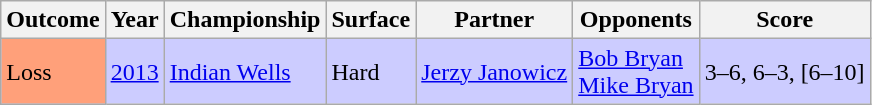<table class="sortable wikitable">
<tr>
<th>Outcome</th>
<th>Year</th>
<th>Championship</th>
<th>Surface</th>
<th>Partner</th>
<th>Opponents</th>
<th class="unsortable">Score</th>
</tr>
<tr bgcolor=CCCCFF>
<td bgcolor=FFA07A>Loss</td>
<td><a href='#'>2013</a></td>
<td><a href='#'>Indian Wells</a></td>
<td>Hard</td>
<td> <a href='#'>Jerzy Janowicz</a></td>
<td> <a href='#'>Bob Bryan</a><br> <a href='#'>Mike Bryan</a></td>
<td>3–6, 6–3, [6–10]</td>
</tr>
</table>
